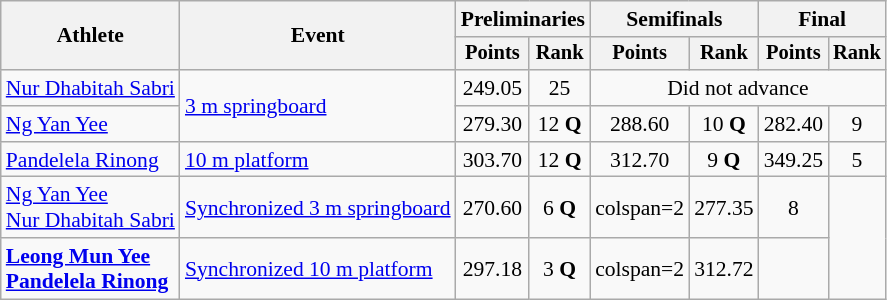<table class=wikitable style="font-size:90%;">
<tr>
<th rowspan="2">Athlete</th>
<th rowspan="2">Event</th>
<th colspan="2">Preliminaries</th>
<th colspan="2">Semifinals</th>
<th colspan="2">Final</th>
</tr>
<tr style="font-size:95%">
<th>Points</th>
<th>Rank</th>
<th>Points</th>
<th>Rank</th>
<th>Points</th>
<th>Rank</th>
</tr>
<tr align=center>
<td align=left><a href='#'>Nur Dhabitah Sabri</a></td>
<td align=left rowspan=2><a href='#'>3 m springboard</a></td>
<td>249.05</td>
<td>25</td>
<td colspan=4>Did not advance</td>
</tr>
<tr align=center>
<td align=left><a href='#'>Ng Yan Yee</a></td>
<td>279.30</td>
<td>12 <strong>Q</strong></td>
<td>288.60</td>
<td>10 <strong>Q</strong></td>
<td>282.40</td>
<td>9</td>
</tr>
<tr align=center>
<td align=left><a href='#'>Pandelela Rinong</a></td>
<td align=left><a href='#'>10 m platform</a></td>
<td>303.70</td>
<td>12 <strong>Q</strong></td>
<td>312.70</td>
<td>9 <strong>Q</strong></td>
<td>349.25</td>
<td>5</td>
</tr>
<tr align=center>
<td align=left><a href='#'>Ng Yan Yee</a><br><a href='#'>Nur Dhabitah Sabri</a></td>
<td align=left><a href='#'>Synchronized 3 m springboard</a></td>
<td>270.60</td>
<td>6 <strong>Q</strong></td>
<td>colspan=2 </td>
<td>277.35</td>
<td>8</td>
</tr>
<tr align=center>
<td align=left><strong><a href='#'>Leong Mun Yee</a><br><a href='#'>Pandelela Rinong</a></strong></td>
<td align=left><a href='#'>Synchronized 10 m platform</a></td>
<td>297.18</td>
<td>3 <strong>Q</strong></td>
<td>colspan=2 </td>
<td>312.72</td>
<td></td>
</tr>
</table>
